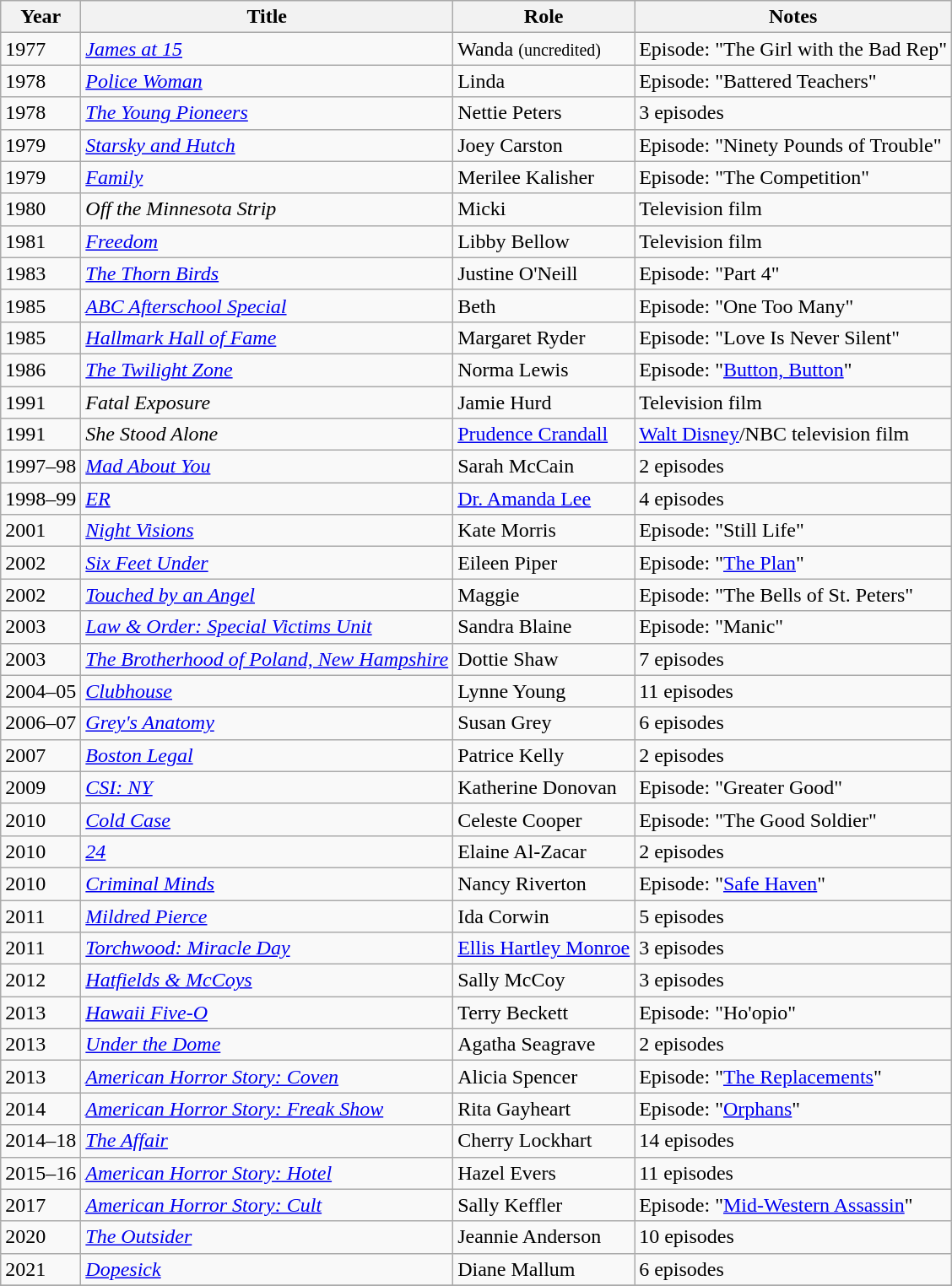<table class="wikitable sortable">
<tr>
<th>Year</th>
<th>Title</th>
<th>Role</th>
<th class="unsortable">Notes</th>
</tr>
<tr>
<td>1977</td>
<td><em><a href='#'>James at 15</a></em></td>
<td>Wanda <small>(uncredited)</small></td>
<td>Episode: "The Girl with the Bad Rep"</td>
</tr>
<tr>
<td>1978</td>
<td><em><a href='#'>Police Woman</a></em></td>
<td>Linda</td>
<td>Episode: "Battered Teachers"</td>
</tr>
<tr>
<td>1978</td>
<td><em><a href='#'>The Young Pioneers</a></em></td>
<td>Nettie Peters</td>
<td>3 episodes</td>
</tr>
<tr>
<td>1979</td>
<td><em><a href='#'>Starsky and Hutch</a></em></td>
<td>Joey Carston</td>
<td>Episode: "Ninety Pounds of Trouble"</td>
</tr>
<tr>
<td>1979</td>
<td><em><a href='#'>Family</a></em></td>
<td>Merilee Kalisher</td>
<td>Episode: "The Competition"</td>
</tr>
<tr>
<td>1980</td>
<td><em>Off the Minnesota Strip</em></td>
<td>Micki</td>
<td>Television film</td>
</tr>
<tr>
<td>1981</td>
<td><em><a href='#'>Freedom</a></em></td>
<td>Libby Bellow</td>
<td>Television film</td>
</tr>
<tr>
<td>1983</td>
<td><em><a href='#'>The Thorn Birds</a></em></td>
<td>Justine O'Neill</td>
<td>Episode: "Part 4"</td>
</tr>
<tr>
<td>1985</td>
<td><em><a href='#'>ABC Afterschool Special</a></em></td>
<td>Beth</td>
<td>Episode: "One Too Many"</td>
</tr>
<tr>
<td>1985</td>
<td><em><a href='#'>Hallmark Hall of Fame</a></em></td>
<td>Margaret Ryder</td>
<td>Episode: "Love Is Never Silent"</td>
</tr>
<tr>
<td>1986</td>
<td><em><a href='#'>The Twilight Zone</a></em></td>
<td>Norma Lewis</td>
<td>Episode: "<a href='#'>Button, Button</a>"</td>
</tr>
<tr>
<td>1991</td>
<td><em>Fatal Exposure</em></td>
<td>Jamie Hurd</td>
<td>Television film</td>
</tr>
<tr>
<td>1991</td>
<td><em>She Stood Alone</em></td>
<td><a href='#'>Prudence Crandall</a></td>
<td><a href='#'>Walt Disney</a>/NBC television film</td>
</tr>
<tr>
<td>1997–98</td>
<td><em><a href='#'>Mad About You</a></em></td>
<td>Sarah McCain</td>
<td>2 episodes</td>
</tr>
<tr>
<td>1998–99</td>
<td><em><a href='#'>ER</a></em></td>
<td><a href='#'>Dr. Amanda Lee</a></td>
<td>4 episodes</td>
</tr>
<tr>
<td>2001</td>
<td><em><a href='#'>Night Visions</a></em></td>
<td>Kate Morris</td>
<td>Episode: "Still Life"</td>
</tr>
<tr>
<td>2002</td>
<td><em><a href='#'>Six Feet Under</a></em></td>
<td>Eileen Piper</td>
<td>Episode: "<a href='#'>The Plan</a>"</td>
</tr>
<tr>
<td>2002</td>
<td><em><a href='#'>Touched by an Angel</a></em></td>
<td>Maggie</td>
<td>Episode: "The Bells of St. Peters"</td>
</tr>
<tr>
<td>2003</td>
<td><em><a href='#'>Law & Order: Special Victims Unit</a></em></td>
<td>Sandra Blaine</td>
<td>Episode: "Manic"</td>
</tr>
<tr>
<td>2003</td>
<td><em><a href='#'>The Brotherhood of Poland, New Hampshire</a></em></td>
<td>Dottie Shaw</td>
<td>7 episodes</td>
</tr>
<tr>
<td>2004–05</td>
<td><em><a href='#'>Clubhouse</a></em></td>
<td>Lynne Young</td>
<td>11 episodes</td>
</tr>
<tr>
<td>2006–07</td>
<td><em><a href='#'>Grey's Anatomy</a></em></td>
<td>Susan Grey</td>
<td>6 episodes</td>
</tr>
<tr>
<td>2007</td>
<td><em><a href='#'>Boston Legal</a></em></td>
<td>Patrice Kelly</td>
<td>2 episodes</td>
</tr>
<tr>
<td>2009</td>
<td><em><a href='#'>CSI: NY</a></em></td>
<td>Katherine Donovan</td>
<td>Episode: "Greater Good"</td>
</tr>
<tr>
<td>2010</td>
<td><em><a href='#'>Cold Case</a></em></td>
<td>Celeste Cooper</td>
<td>Episode: "The Good Soldier"</td>
</tr>
<tr>
<td>2010</td>
<td><em><a href='#'>24</a></em></td>
<td>Elaine Al-Zacar</td>
<td>2 episodes</td>
</tr>
<tr>
<td>2010</td>
<td><em><a href='#'>Criminal Minds</a></em></td>
<td>Nancy Riverton</td>
<td>Episode: "<a href='#'>Safe Haven</a>"</td>
</tr>
<tr>
<td>2011</td>
<td><em><a href='#'>Mildred Pierce</a></em></td>
<td>Ida Corwin</td>
<td>5 episodes</td>
</tr>
<tr>
<td>2011</td>
<td><em><a href='#'>Torchwood: Miracle Day</a></em></td>
<td><a href='#'>Ellis Hartley Monroe</a></td>
<td>3 episodes</td>
</tr>
<tr>
<td>2012</td>
<td><em><a href='#'>Hatfields & McCoys</a></em></td>
<td>Sally McCoy</td>
<td>3 episodes</td>
</tr>
<tr>
<td>2013</td>
<td><em><a href='#'>Hawaii Five-O</a></em></td>
<td>Terry Beckett</td>
<td>Episode: "Ho'opio"</td>
</tr>
<tr>
<td>2013</td>
<td><em><a href='#'>Under the Dome</a></em></td>
<td>Agatha Seagrave</td>
<td>2 episodes</td>
</tr>
<tr>
<td>2013</td>
<td><em><a href='#'>American Horror Story: Coven</a></em></td>
<td>Alicia Spencer</td>
<td>Episode: "<a href='#'>The Replacements</a>"</td>
</tr>
<tr>
<td>2014</td>
<td><em><a href='#'>American Horror Story: Freak Show</a></em></td>
<td>Rita Gayheart</td>
<td>Episode: "<a href='#'>Orphans</a>"</td>
</tr>
<tr>
<td>2014–18</td>
<td><em><a href='#'>The Affair</a></em></td>
<td>Cherry Lockhart</td>
<td>14 episodes</td>
</tr>
<tr>
<td>2015–16</td>
<td><em><a href='#'>American Horror Story: Hotel</a></em></td>
<td>Hazel Evers</td>
<td>11 episodes</td>
</tr>
<tr>
<td>2017</td>
<td><em><a href='#'>American Horror Story: Cult</a></em></td>
<td>Sally Keffler</td>
<td>Episode: "<a href='#'>Mid-Western Assassin</a>"</td>
</tr>
<tr>
<td>2020</td>
<td><em><a href='#'>The Outsider</a></em></td>
<td>Jeannie Anderson</td>
<td>10 episodes</td>
</tr>
<tr>
<td>2021</td>
<td><em><a href='#'>Dopesick</a></em></td>
<td>Diane Mallum</td>
<td>6 episodes</td>
</tr>
<tr>
</tr>
</table>
